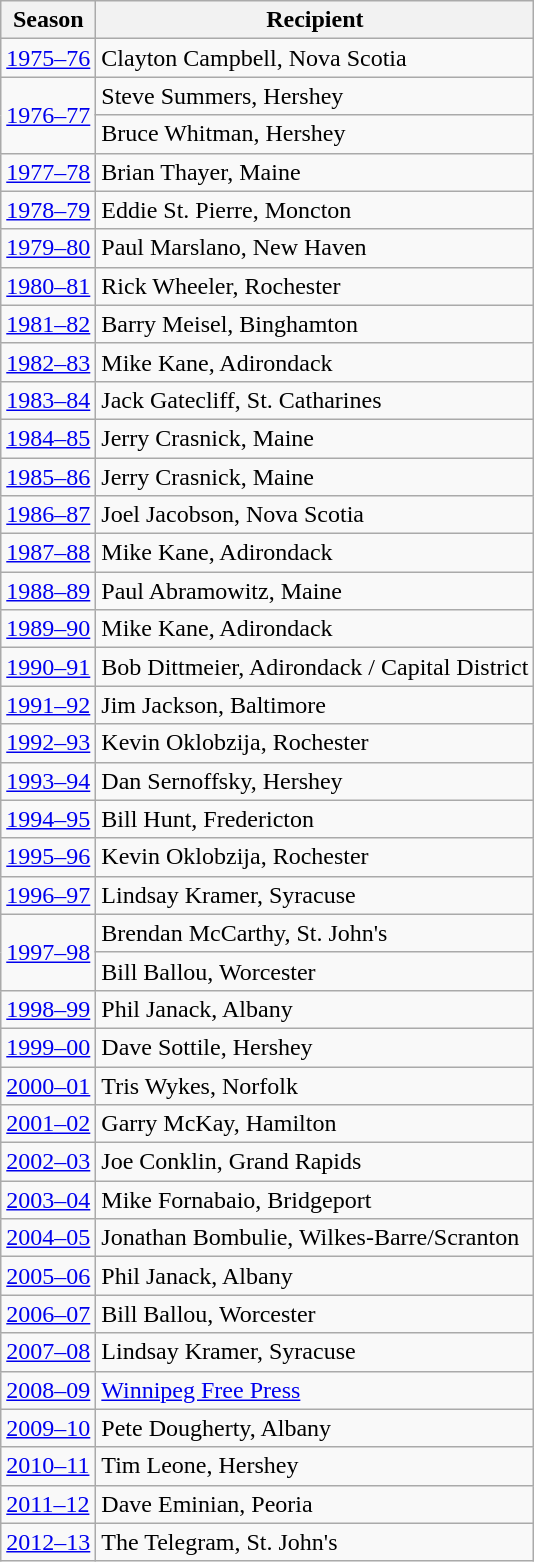<table class="wikitable sortable">
<tr>
<th>Season</th>
<th>Recipient</th>
</tr>
<tr>
<td><a href='#'>1975–76</a></td>
<td>Clayton Campbell, Nova Scotia</td>
</tr>
<tr>
<td rowspan=2><a href='#'>1976–77</a></td>
<td>Steve Summers, Hershey</td>
</tr>
<tr>
<td>Bruce Whitman, Hershey</td>
</tr>
<tr>
<td><a href='#'>1977–78</a></td>
<td>Brian Thayer, Maine</td>
</tr>
<tr>
<td><a href='#'>1978–79</a></td>
<td>Eddie St. Pierre, Moncton</td>
</tr>
<tr>
<td><a href='#'>1979–80</a></td>
<td>Paul Marslano, New Haven</td>
</tr>
<tr>
<td><a href='#'>1980–81</a></td>
<td>Rick Wheeler, Rochester</td>
</tr>
<tr>
<td><a href='#'>1981–82</a></td>
<td>Barry Meisel, Binghamton</td>
</tr>
<tr>
<td><a href='#'>1982–83</a></td>
<td>Mike Kane, Adirondack</td>
</tr>
<tr>
<td><a href='#'>1983–84</a></td>
<td>Jack Gatecliff, St. Catharines</td>
</tr>
<tr>
<td><a href='#'>1984–85</a></td>
<td>Jerry Crasnick, Maine</td>
</tr>
<tr>
<td><a href='#'>1985–86</a></td>
<td>Jerry Crasnick, Maine</td>
</tr>
<tr>
<td><a href='#'>1986–87</a></td>
<td>Joel Jacobson, Nova Scotia</td>
</tr>
<tr>
<td><a href='#'>1987–88</a></td>
<td>Mike Kane, Adirondack</td>
</tr>
<tr>
<td><a href='#'>1988–89</a></td>
<td>Paul Abramowitz, Maine</td>
</tr>
<tr>
<td><a href='#'>1989–90</a></td>
<td>Mike Kane, Adirondack</td>
</tr>
<tr>
<td><a href='#'>1990–91</a></td>
<td>Bob Dittmeier, Adirondack / Capital District</td>
</tr>
<tr>
<td><a href='#'>1991–92</a></td>
<td>Jim Jackson, Baltimore</td>
</tr>
<tr>
<td><a href='#'>1992–93</a></td>
<td>Kevin Oklobzija, Rochester</td>
</tr>
<tr>
<td><a href='#'>1993–94</a></td>
<td>Dan Sernoffsky, Hershey</td>
</tr>
<tr>
<td><a href='#'>1994–95</a></td>
<td>Bill Hunt, Fredericton</td>
</tr>
<tr>
<td><a href='#'>1995–96</a></td>
<td>Kevin Oklobzija, Rochester</td>
</tr>
<tr>
<td><a href='#'>1996–97</a></td>
<td>Lindsay Kramer, Syracuse</td>
</tr>
<tr>
<td rowspan=2><a href='#'>1997–98</a></td>
<td>Brendan McCarthy, St. John's</td>
</tr>
<tr>
<td>Bill Ballou, Worcester</td>
</tr>
<tr>
<td><a href='#'>1998–99</a></td>
<td>Phil Janack, Albany</td>
</tr>
<tr>
<td><a href='#'>1999–00</a></td>
<td>Dave Sottile, Hershey</td>
</tr>
<tr>
<td><a href='#'>2000–01</a></td>
<td>Tris Wykes, Norfolk</td>
</tr>
<tr>
<td><a href='#'>2001–02</a></td>
<td>Garry McKay, Hamilton</td>
</tr>
<tr>
<td><a href='#'>2002–03</a></td>
<td>Joe Conklin, Grand Rapids</td>
</tr>
<tr>
<td><a href='#'>2003–04</a></td>
<td>Mike Fornabaio, Bridgeport</td>
</tr>
<tr>
<td><a href='#'>2004–05</a></td>
<td>Jonathan Bombulie, Wilkes-Barre/Scranton</td>
</tr>
<tr>
<td><a href='#'>2005–06</a></td>
<td>Phil Janack, Albany</td>
</tr>
<tr>
<td><a href='#'>2006–07</a></td>
<td>Bill Ballou, Worcester</td>
</tr>
<tr>
<td><a href='#'>2007–08</a></td>
<td>Lindsay Kramer, Syracuse</td>
</tr>
<tr>
<td><a href='#'>2008–09</a></td>
<td><a href='#'>Winnipeg Free Press</a></td>
</tr>
<tr>
<td><a href='#'>2009–10</a></td>
<td>Pete Dougherty, Albany</td>
</tr>
<tr>
<td><a href='#'>2010–11</a></td>
<td>Tim Leone, Hershey</td>
</tr>
<tr>
<td><a href='#'>2011–12</a></td>
<td>Dave Eminian, Peoria</td>
</tr>
<tr>
<td><a href='#'>2012–13</a></td>
<td>The Telegram, St. John's</td>
</tr>
</table>
